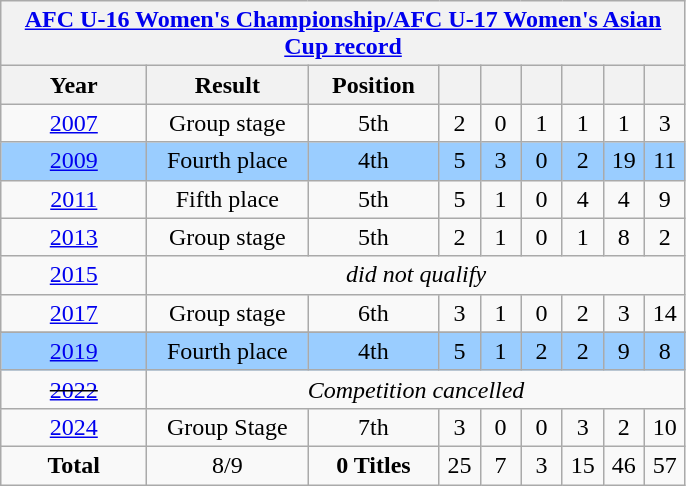<table class="wikitable" style="text-align: center;">
<tr>
<th colspan="9"><a href='#'>AFC U-16 Women's Championship/AFC U-17 Women's Asian Cup record</a></th>
</tr>
<tr>
<th width="90">Year</th>
<th width="100">Result</th>
<th width="80">Position</th>
<th width="20"></th>
<th width="20"></th>
<th width="20"></th>
<th width="20"></th>
<th width="20"></th>
<th width="20"></th>
</tr>
<tr>
<td> <a href='#'>2007</a></td>
<td>Group stage</td>
<td>5th</td>
<td>2</td>
<td>0</td>
<td>1</td>
<td>1</td>
<td>1</td>
<td>3</td>
</tr>
<tr style="background:#9acdff;">
<td> <a href='#'>2009</a></td>
<td>Fourth place</td>
<td>4th</td>
<td>5</td>
<td>3</td>
<td>0</td>
<td>2</td>
<td>19</td>
<td>11</td>
</tr>
<tr>
<td> <a href='#'>2011</a></td>
<td>Fifth place</td>
<td>5th</td>
<td>5</td>
<td>1</td>
<td>0</td>
<td>4</td>
<td>4</td>
<td>9</td>
</tr>
<tr>
<td> <a href='#'>2013</a></td>
<td>Group stage</td>
<td>5th</td>
<td>2</td>
<td>1</td>
<td>0</td>
<td>1</td>
<td>8</td>
<td>2</td>
</tr>
<tr>
<td> <a href='#'>2015</a></td>
<td colspan=8><em>did not qualify</em></td>
</tr>
<tr>
<td> <a href='#'>2017</a></td>
<td>Group stage</td>
<td>6th</td>
<td>3</td>
<td>1</td>
<td>0</td>
<td>2</td>
<td>3</td>
<td>14</td>
</tr>
<tr>
</tr>
<tr style="background:#9acdff;">
<td> <a href='#'>2019</a></td>
<td>Fourth place</td>
<td>4th</td>
<td>5</td>
<td>1</td>
<td>2</td>
<td>2</td>
<td>9</td>
<td>8</td>
</tr>
<tr>
<td> <s><a href='#'>2022</a></s></td>
<td colspan=8><em>Competition cancelled</em></td>
</tr>
<tr>
<td> <a href='#'>2024</a></td>
<td>Group Stage</td>
<td>7th</td>
<td>3</td>
<td>0</td>
<td>0</td>
<td>3</td>
<td>2</td>
<td>10</td>
</tr>
<tr>
<td><strong>Total</strong></td>
<td>8/9</td>
<td><strong>0 Titles</strong></td>
<td>25</td>
<td>7</td>
<td>3</td>
<td>15</td>
<td>46</td>
<td>57</td>
</tr>
</table>
